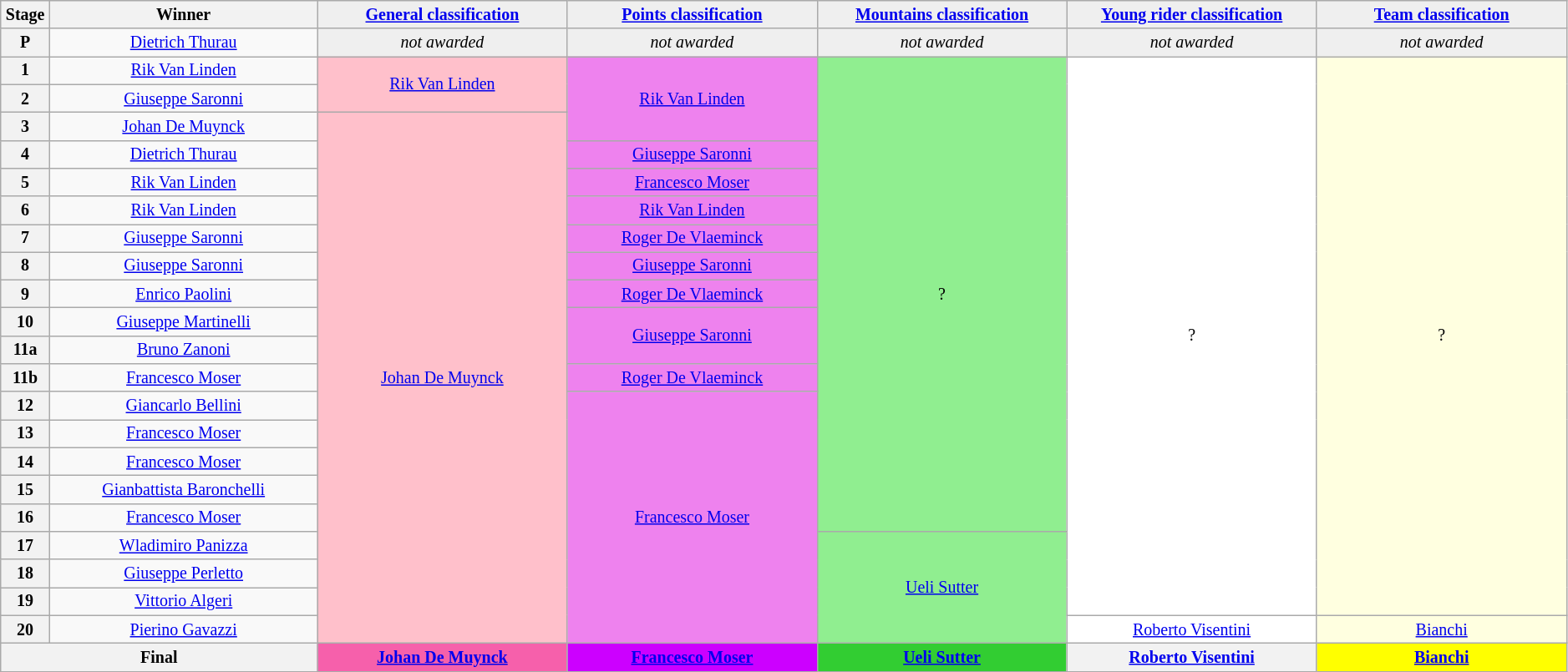<table class="wikitable" style="text-align: center; font-size:smaller;">
<tr style="background:#efefef;">
<th style="width:1%;">Stage</th>
<th style="width:15%;">Winner</th>
<th style="background:#efefef; width:14%;"><a href='#'>General classification</a><br></th>
<th style="background:#efefef; width:14%;"><a href='#'>Points classification</a><br></th>
<th style="background:#efefef; width:14%;"><a href='#'>Mountains classification</a><br></th>
<th style="background:#efefef; width:14%;"><a href='#'>Young rider classification</a></th>
<th style="background:#efefef; width:14%;"><a href='#'>Team classification</a></th>
</tr>
<tr>
<th>P</th>
<td><a href='#'>Dietrich Thurau</a></td>
<td style="background:#EFEFEF;"><em>not awarded</em></td>
<td style="background:#EFEFEF;"><em>not awarded</em></td>
<td style="background:#EFEFEF;"><em>not awarded</em></td>
<td style="background:#EFEFEF;"><em>not awarded</em></td>
<td style="background:#EFEFEF;"><em>not awarded</em></td>
</tr>
<tr>
<th>1</th>
<td><a href='#'>Rik Van Linden</a></td>
<td style="background:pink;" rowspan="2"><a href='#'>Rik Van Linden</a></td>
<td style="background:violet;" rowspan="3"><a href='#'>Rik Van Linden</a></td>
<td style="background:lightgreen;" rowspan="17">?</td>
<td style="background:white;" rowspan="20">?</td>
<td style="background:lightyellow;" rowspan="20">?</td>
</tr>
<tr>
<th>2</th>
<td><a href='#'>Giuseppe Saronni</a></td>
</tr>
<tr>
<th>3</th>
<td><a href='#'>Johan De Muynck</a></td>
<td style="background:pink;" rowspan="19"><a href='#'>Johan De Muynck</a></td>
</tr>
<tr>
<th>4</th>
<td><a href='#'>Dietrich Thurau</a></td>
<td style="background:violet;"><a href='#'>Giuseppe Saronni</a></td>
</tr>
<tr>
<th>5</th>
<td><a href='#'>Rik Van Linden</a></td>
<td style="background:violet;"><a href='#'>Francesco Moser</a></td>
</tr>
<tr>
<th>6</th>
<td><a href='#'>Rik Van Linden</a></td>
<td style="background:violet;"><a href='#'>Rik Van Linden</a></td>
</tr>
<tr>
<th>7</th>
<td><a href='#'>Giuseppe Saronni</a></td>
<td style="background:violet;"><a href='#'>Roger De Vlaeminck</a></td>
</tr>
<tr>
<th>8</th>
<td><a href='#'>Giuseppe Saronni</a></td>
<td style="background:violet;"><a href='#'>Giuseppe Saronni</a></td>
</tr>
<tr>
<th>9</th>
<td><a href='#'>Enrico Paolini</a></td>
<td style="background:violet;"><a href='#'>Roger De Vlaeminck</a></td>
</tr>
<tr>
<th>10</th>
<td><a href='#'>Giuseppe Martinelli</a></td>
<td style="background:violet;" rowspan="2"><a href='#'>Giuseppe Saronni</a></td>
</tr>
<tr>
<th>11a</th>
<td><a href='#'>Bruno Zanoni</a></td>
</tr>
<tr>
<th>11b</th>
<td><a href='#'>Francesco Moser</a></td>
<td style="background:violet;"><a href='#'>Roger De Vlaeminck</a></td>
</tr>
<tr>
<th>12</th>
<td><a href='#'>Giancarlo Bellini</a></td>
<td style="background:violet;" rowspan="9"><a href='#'>Francesco Moser</a></td>
</tr>
<tr>
<th>13</th>
<td><a href='#'>Francesco Moser</a></td>
</tr>
<tr>
<th>14</th>
<td><a href='#'>Francesco Moser</a></td>
</tr>
<tr>
<th>15</th>
<td><a href='#'>Gianbattista Baronchelli</a></td>
</tr>
<tr>
<th>16</th>
<td><a href='#'>Francesco Moser</a></td>
</tr>
<tr>
<th>17</th>
<td><a href='#'>Wladimiro Panizza</a></td>
<td style="background:lightgreen;" rowspan="4"><a href='#'>Ueli Sutter</a></td>
</tr>
<tr>
<th>18</th>
<td><a href='#'>Giuseppe Perletto</a></td>
</tr>
<tr>
<th>19</th>
<td><a href='#'>Vittorio Algeri</a></td>
</tr>
<tr>
<th>20</th>
<td><a href='#'>Pierino Gavazzi</a></td>
<td style="background:white;" rowspan="1"><a href='#'>Roberto Visentini</a></td>
<td style="background:lightyellow;" rowspan="1"><a href='#'>Bianchi</a></td>
</tr>
<tr>
<th colspan=2><strong>Final</strong></th>
<th style="background:#F660AB;"><strong><a href='#'>Johan De Muynck</a></strong></th>
<th style="background:#c0f;"><strong><a href='#'>Francesco Moser</a></strong></th>
<th style="background:#32CD32;"><strong><a href='#'>Ueli Sutter</a></strong></th>
<th style="background:offwhite;"><strong><a href='#'>Roberto Visentini</a></strong></th>
<th style="background:yellow;"><strong><a href='#'>Bianchi</a></strong></th>
</tr>
</table>
